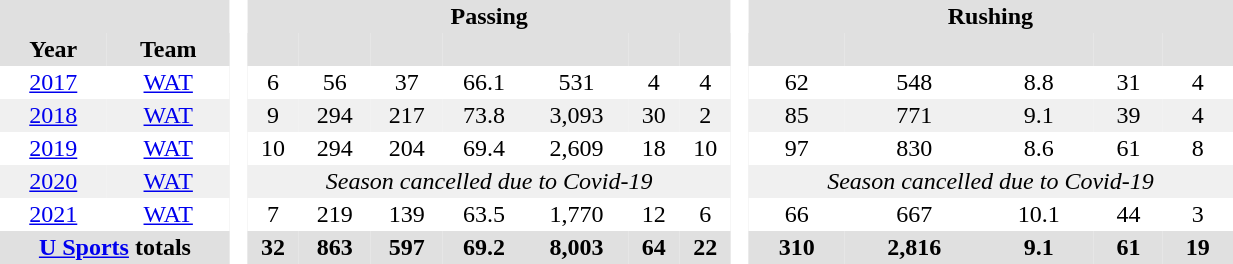<table BORDER="0" CELLPADDING="2" CELLSPACING="0" width="65%" style="text-align:center">
<tr bgcolor="#e0e0e0">
<th colspan="2"></th>
<th rowspan="99" bgcolor="#ffffff"> </th>
<th colspan="7">Passing</th>
<th rowspan="99" bgcolor="#ffffff"> </th>
<th colspan="5">Rushing</th>
</tr>
<tr bgcolor="#e0e0e0">
<th>Year</th>
<th>Team</th>
<th></th>
<th></th>
<th></th>
<th></th>
<th></th>
<th></th>
<th></th>
<th></th>
<th></th>
<th></th>
<th></th>
<th></th>
</tr>
<tr ALIGN="center">
<td><a href='#'>2017</a></td>
<td><a href='#'>WAT</a></td>
<td>6</td>
<td>56</td>
<td>37</td>
<td>66.1</td>
<td>531</td>
<td>4</td>
<td>4</td>
<td>62</td>
<td>548</td>
<td>8.8</td>
<td>31</td>
<td>4</td>
</tr>
<tr ALIGN="center" bgcolor="#f0f0f0">
<td><a href='#'>2018</a></td>
<td><a href='#'>WAT</a></td>
<td>9</td>
<td>294</td>
<td>217</td>
<td>73.8</td>
<td>3,093</td>
<td>30</td>
<td>2</td>
<td>85</td>
<td>771</td>
<td>9.1</td>
<td>39</td>
<td>4</td>
</tr>
<tr ALIGN="center">
<td><a href='#'>2019</a></td>
<td><a href='#'>WAT</a></td>
<td>10</td>
<td>294</td>
<td>204</td>
<td>69.4</td>
<td>2,609</td>
<td>18</td>
<td>10</td>
<td>97</td>
<td>830</td>
<td>8.6</td>
<td>61</td>
<td>8</td>
</tr>
<tr ALIGN="center" bgcolor="#f0f0f0">
<td><a href='#'>2020</a></td>
<td><a href='#'>WAT</a></td>
<td colspan="7"><em>Season cancelled due to Covid-19</em></td>
<td colspan="5"><em>Season cancelled due to Covid-19</em></td>
</tr>
<tr ALIGN="center">
<td><a href='#'>2021</a></td>
<td><a href='#'>WAT</a></td>
<td>7</td>
<td>219</td>
<td>139</td>
<td>63.5</td>
<td>1,770</td>
<td>12</td>
<td>6</td>
<td>66</td>
<td>667</td>
<td>10.1</td>
<td>44</td>
<td>3</td>
</tr>
<tr bgcolor="#e0e0e0">
<th colspan="2"><a href='#'>U Sports</a> totals</th>
<th>32</th>
<th>863</th>
<th>597</th>
<th>69.2</th>
<th>8,003</th>
<th>64</th>
<th>22</th>
<th>310</th>
<th>2,816</th>
<th>9.1</th>
<th>61</th>
<th>19</th>
</tr>
</table>
